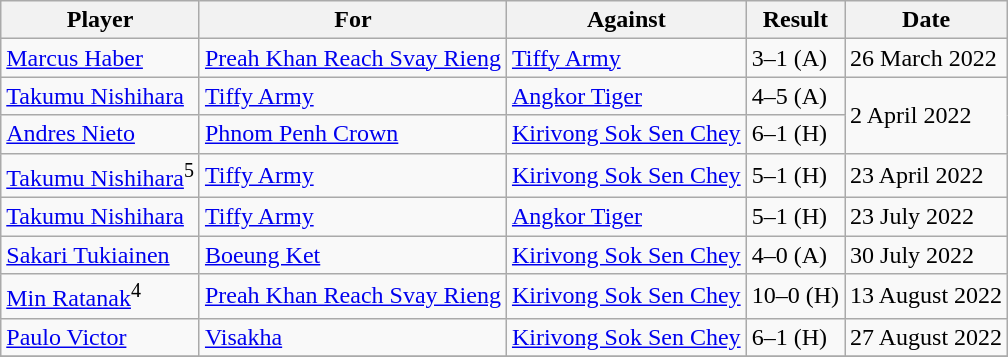<table class="wikitable sortable">
<tr>
<th>Player</th>
<th>For</th>
<th>Against</th>
<th style="text-align:center">Result</th>
<th>Date</th>
</tr>
<tr>
<td> <a href='#'>Marcus Haber</a></td>
<td><a href='#'>Preah Khan Reach Svay Rieng</a></td>
<td><a href='#'>Tiffy Army</a></td>
<td>3–1 (A)</td>
<td>26 March 2022</td>
</tr>
<tr>
<td> <a href='#'>Takumu Nishihara</a></td>
<td><a href='#'>Tiffy Army</a></td>
<td><a href='#'>Angkor Tiger</a></td>
<td>4–5 (A)</td>
<td rowspan=2>2 April 2022</td>
</tr>
<tr>
<td> <a href='#'>Andres Nieto</a></td>
<td><a href='#'>Phnom Penh Crown</a></td>
<td><a href='#'>Kirivong Sok Sen Chey</a></td>
<td>6–1 (H)</td>
</tr>
<tr>
<td> <a href='#'>Takumu Nishihara</a><sup>5</sup></td>
<td><a href='#'>Tiffy Army</a></td>
<td><a href='#'>Kirivong Sok Sen Chey</a></td>
<td>5–1 (H)</td>
<td>23 April 2022</td>
</tr>
<tr>
<td> <a href='#'>Takumu Nishihara</a></td>
<td><a href='#'>Tiffy Army</a></td>
<td><a href='#'>Angkor Tiger</a></td>
<td>5–1 (H)</td>
<td>23 July 2022</td>
</tr>
<tr>
<td> <a href='#'>Sakari Tukiainen</a></td>
<td><a href='#'>Boeung Ket</a></td>
<td><a href='#'>Kirivong Sok Sen Chey</a></td>
<td>4–0 (A)</td>
<td>30 July 2022</td>
</tr>
<tr>
<td> <a href='#'>Min Ratanak</a><sup>4</sup></td>
<td><a href='#'>Preah Khan Reach Svay Rieng</a></td>
<td><a href='#'>Kirivong Sok Sen Chey</a></td>
<td>10–0 (H)</td>
<td>13 August 2022</td>
</tr>
<tr>
<td> <a href='#'>Paulo Victor</a></td>
<td><a href='#'>Visakha</a></td>
<td><a href='#'>Kirivong Sok Sen Chey</a></td>
<td>6–1 (H)</td>
<td>27 August 2022</td>
</tr>
<tr>
</tr>
</table>
